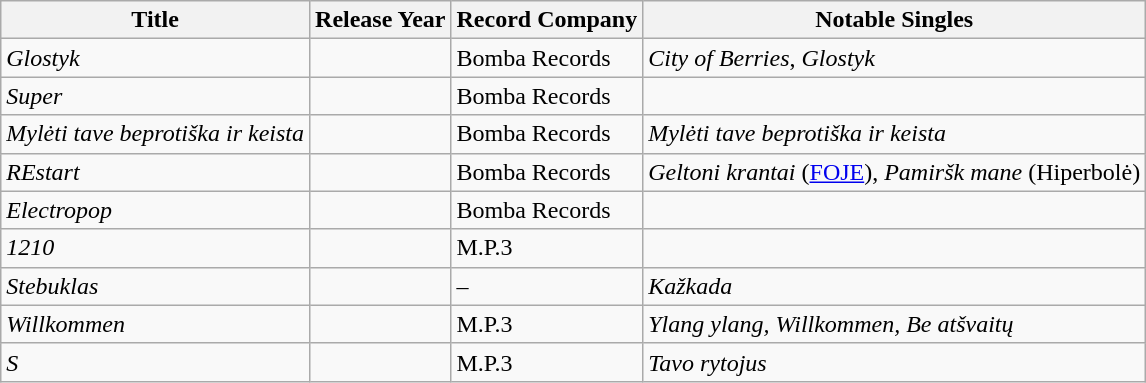<table class="wikitable plainrowheaders" style="text-align:center;">
<tr>
<th>Title</th>
<th>Release Year</th>
<th>Record Company</th>
<th>Notable Singles</th>
</tr>
<tr align="left">
<td><em>Glostyk</em></td>
<td></td>
<td>Bomba Records</td>
<td><em>City of Berries</em>, <em>Glostyk</em></td>
</tr>
<tr align="left">
<td><em>Super</em></td>
<td></td>
<td>Bomba Records</td>
<td></td>
</tr>
<tr align="left">
<td><em>Mylėti tave beprotiška ir keista</em></td>
<td></td>
<td>Bomba Records</td>
<td><em>Mylėti tave beprotiška ir keista</em></td>
</tr>
<tr align="left">
<td><em>REstart</em></td>
<td></td>
<td>Bomba Records</td>
<td><em>Geltoni krantai</em> (<a href='#'>FOJE</a>), <em>Pamiršk mane</em> (Hiperbolė)</td>
</tr>
<tr align="left">
<td><em>Electropop</em></td>
<td></td>
<td>Bomba Records</td>
<td></td>
</tr>
<tr align="left">
<td><em>1210</em></td>
<td></td>
<td>M.P.3</td>
<td></td>
</tr>
<tr align="left">
<td><em>Stebuklas</em></td>
<td></td>
<td>–</td>
<td><em>Kažkada</em></td>
</tr>
<tr align="left">
<td><em>Willkommen</em></td>
<td></td>
<td>M.P.3</td>
<td><em>Ylang ylang, Willkommen, Be atšvaitų</em></td>
</tr>
<tr align="left">
<td><em>S</em></td>
<td></td>
<td>M.P.3</td>
<td><em>Tavo rytojus</em></td>
</tr>
</table>
